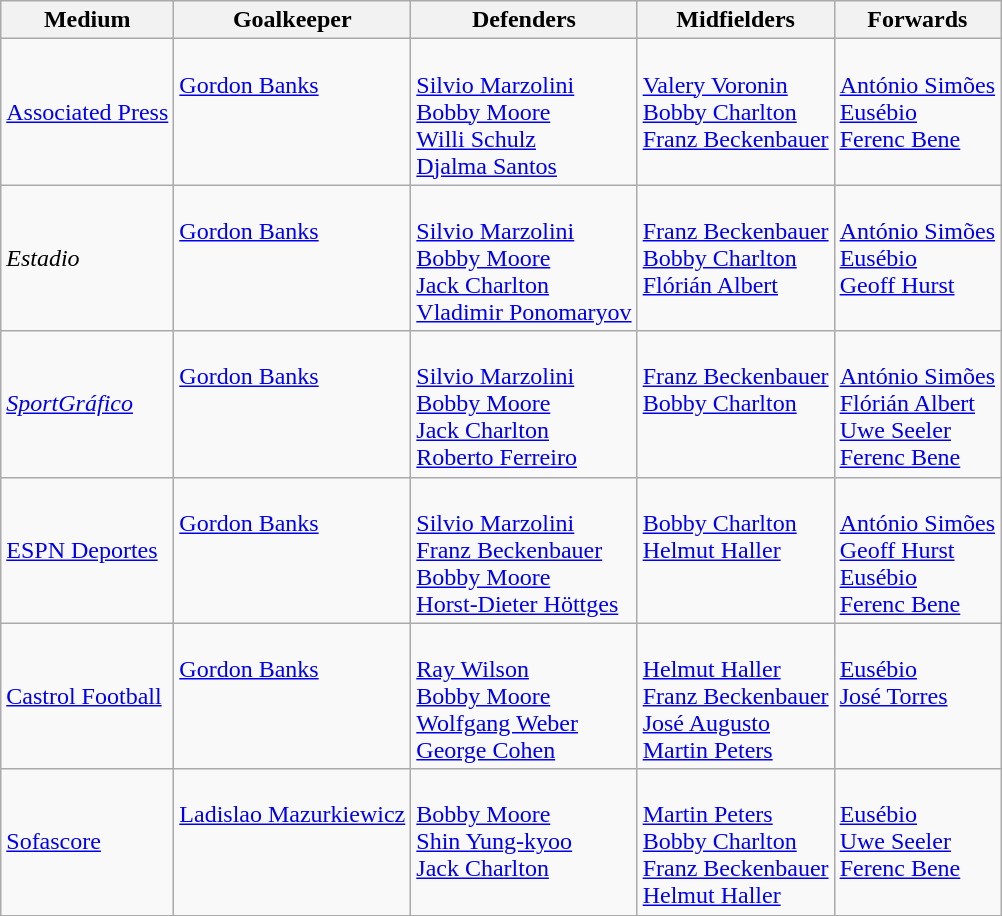<table class="wikitable">
<tr>
<th>Medium</th>
<th>Goalkeeper</th>
<th>Defenders</th>
<th>Midfielders</th>
<th>Forwards</th>
</tr>
<tr>
<td><a href='#'>Associated Press</a></td>
<td valign="top"><br> <a href='#'>Gordon Banks</a></td>
<td valign="top"><br> <a href='#'>Silvio Marzolini</a><br>
 <a href='#'>Bobby Moore</a><br>
 <a href='#'>Willi Schulz</a><br>
 <a href='#'>Djalma Santos</a></td>
<td valign="top"><br> <a href='#'>Valery Voronin</a><br>
 <a href='#'>Bobby Charlton</a><br>
 <a href='#'>Franz Beckenbauer</a></td>
<td valign="top"><br> <a href='#'>António Simões</a><br>
 <a href='#'>Eusébio</a><br>
 <a href='#'>Ferenc Bene</a></td>
</tr>
<tr>
<td><em>Estadio</em></td>
<td valign="top"><br> <a href='#'>Gordon Banks</a></td>
<td valign="top"><br> <a href='#'>Silvio Marzolini</a><br>
 <a href='#'>Bobby Moore</a><br>
 <a href='#'>Jack Charlton</a><br>
 <a href='#'>Vladimir Ponomaryov</a></td>
<td valign="top"><br> <a href='#'>Franz Beckenbauer</a><br>
 <a href='#'>Bobby Charlton</a><br>
 <a href='#'>Flórián Albert</a></td>
<td valign="top"><br> <a href='#'>António Simões</a><br>
 <a href='#'>Eusébio</a><br>
 <a href='#'>Geoff Hurst</a></td>
</tr>
<tr>
<td><em><a href='#'>SportGráfico</a></em></td>
<td valign="top"><br> <a href='#'>Gordon Banks</a></td>
<td valign="top"><br> <a href='#'>Silvio Marzolini</a><br>
 <a href='#'>Bobby Moore</a><br>
 <a href='#'>Jack Charlton</a><br>
 <a href='#'>Roberto Ferreiro</a></td>
<td valign="top"><br> <a href='#'>Franz Beckenbauer</a><br>
 <a href='#'>Bobby Charlton</a></td>
<td valign="top"><br> <a href='#'>António Simões</a><br>
 <a href='#'>Flórián Albert</a><br>
 <a href='#'>Uwe Seeler</a><br>
 <a href='#'>Ferenc Bene</a></td>
</tr>
<tr>
<td><a href='#'>ESPN Deportes</a></td>
<td valign="top"><br> <a href='#'>Gordon Banks</a></td>
<td valign="top"><br> <a href='#'>Silvio Marzolini</a><br>
 <a href='#'>Franz Beckenbauer</a><br>
 <a href='#'>Bobby Moore</a><br>
 <a href='#'>Horst-Dieter Höttges</a></td>
<td valign="top"><br> <a href='#'>Bobby Charlton</a><br>
 <a href='#'>Helmut Haller</a></td>
<td valign="top"><br> <a href='#'>António Simões</a><br>
 <a href='#'>Geoff Hurst</a><br>
 <a href='#'>Eusébio</a><br>
 <a href='#'>Ferenc Bene</a></td>
</tr>
<tr>
<td><a href='#'>Castrol Football</a></td>
<td valign="top"><br> <a href='#'>Gordon Banks</a></td>
<td valign="top"><br> <a href='#'>Ray Wilson</a><br>
 <a href='#'>Bobby Moore</a><br>
 <a href='#'>Wolfgang Weber</a><br>
 <a href='#'>George Cohen</a></td>
<td valign="top"><br> <a href='#'>Helmut Haller</a><br>
 <a href='#'>Franz Beckenbauer</a><br>
 <a href='#'>José Augusto</a><br>
 <a href='#'>Martin Peters</a></td>
<td valign="top"><br> <a href='#'>Eusébio</a><br>
 <a href='#'>José Torres</a></td>
</tr>
<tr>
<td><a href='#'>Sofascore</a></td>
<td valign="top"><br> <a href='#'>Ladislao Mazurkiewicz</a></td>
<td valign="top"><br> <a href='#'>Bobby Moore</a><br>
 <a href='#'>Shin Yung-kyoo</a><br>
 <a href='#'>Jack Charlton</a></td>
<td valign="top"><br> <a href='#'>Martin Peters</a><br>
 <a href='#'>Bobby Charlton</a><br>
 <a href='#'>Franz Beckenbauer</a><br>
 <a href='#'>Helmut Haller</a></td>
<td valign="top"><br> <a href='#'>Eusébio</a><br>
 <a href='#'>Uwe Seeler</a><br>
 <a href='#'>Ferenc Bene</a></td>
</tr>
</table>
